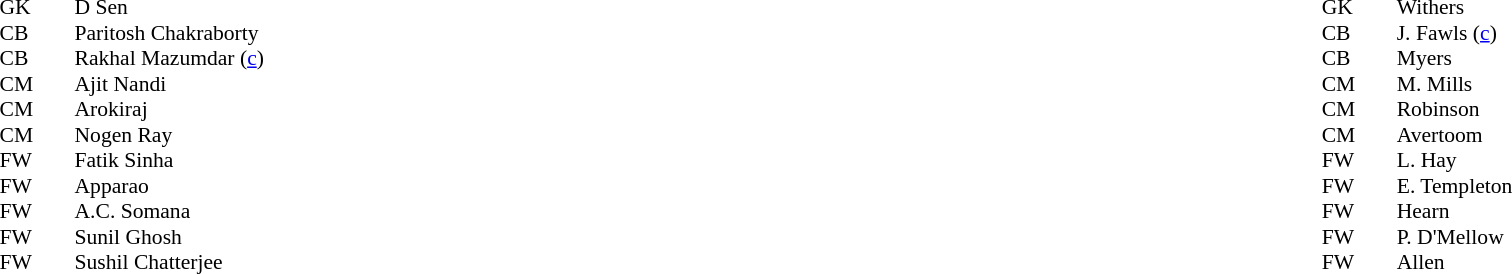<table width="100%">
<tr>
<td valign="top" width="40%"><br><table style="font-size: 90%" cellspacing="0" cellpadding="0">
<tr>
<td colspan="4"></td>
</tr>
<tr>
<th width="25"></th>
<th width="25"></th>
</tr>
<tr>
<td>GK</td>
<td></td>
<td> D Sen</td>
</tr>
<tr>
<td>CB</td>
<td></td>
<td> Paritosh Chakraborty</td>
</tr>
<tr>
<td>CB</td>
<td></td>
<td> Rakhal Mazumdar (<a href='#'>c</a>)</td>
</tr>
<tr>
<td>CM</td>
<td></td>
<td> Ajit Nandi</td>
</tr>
<tr>
<td>CM</td>
<td></td>
<td> Arokiraj</td>
</tr>
<tr>
<td>CM</td>
<td></td>
<td> Nogen Ray</td>
</tr>
<tr>
<td>FW</td>
<td></td>
<td> Fatik Sinha</td>
</tr>
<tr>
<td>FW</td>
<td></td>
<td> Apparao</td>
</tr>
<tr>
<td>FW</td>
<td></td>
<td> A.C. Somana</td>
</tr>
<tr>
<td>FW</td>
<td></td>
<td> Sunil Ghosh</td>
</tr>
<tr>
<td>FW</td>
<td></td>
<td> Sushil Chatterjee</td>
</tr>
<tr>
</tr>
</table>
</td>
<td valign="top"></td>
<td valign="top" width="50%"><br><table style="font-size: 90%" cellspacing="0" cellpadding="0" align=center>
<tr>
<td colspan="4"></td>
</tr>
<tr>
<th width="25"></th>
<th width="25"></th>
</tr>
<tr>
<td>GK</td>
<td></td>
<td> Withers</td>
</tr>
<tr>
<td>CB</td>
<td></td>
<td> J. Fawls (<a href='#'>c</a>)</td>
</tr>
<tr>
<td>CB</td>
<td></td>
<td> Myers</td>
</tr>
<tr>
<td>CM</td>
<td></td>
<td> M. Mills</td>
</tr>
<tr>
<td>CM</td>
<td></td>
<td> Robinson</td>
</tr>
<tr>
<td>CM</td>
<td></td>
<td> Avertoom</td>
</tr>
<tr>
<td>FW</td>
<td></td>
<td> L. Hay</td>
</tr>
<tr>
<td>FW</td>
<td></td>
<td> E. Templeton</td>
</tr>
<tr>
<td>FW</td>
<td></td>
<td> Hearn</td>
</tr>
<tr>
<td>FW</td>
<td></td>
<td> P. D'Mellow</td>
</tr>
<tr>
<td>FW</td>
<td></td>
<td> Allen</td>
</tr>
<tr>
</tr>
</table>
</td>
</tr>
</table>
